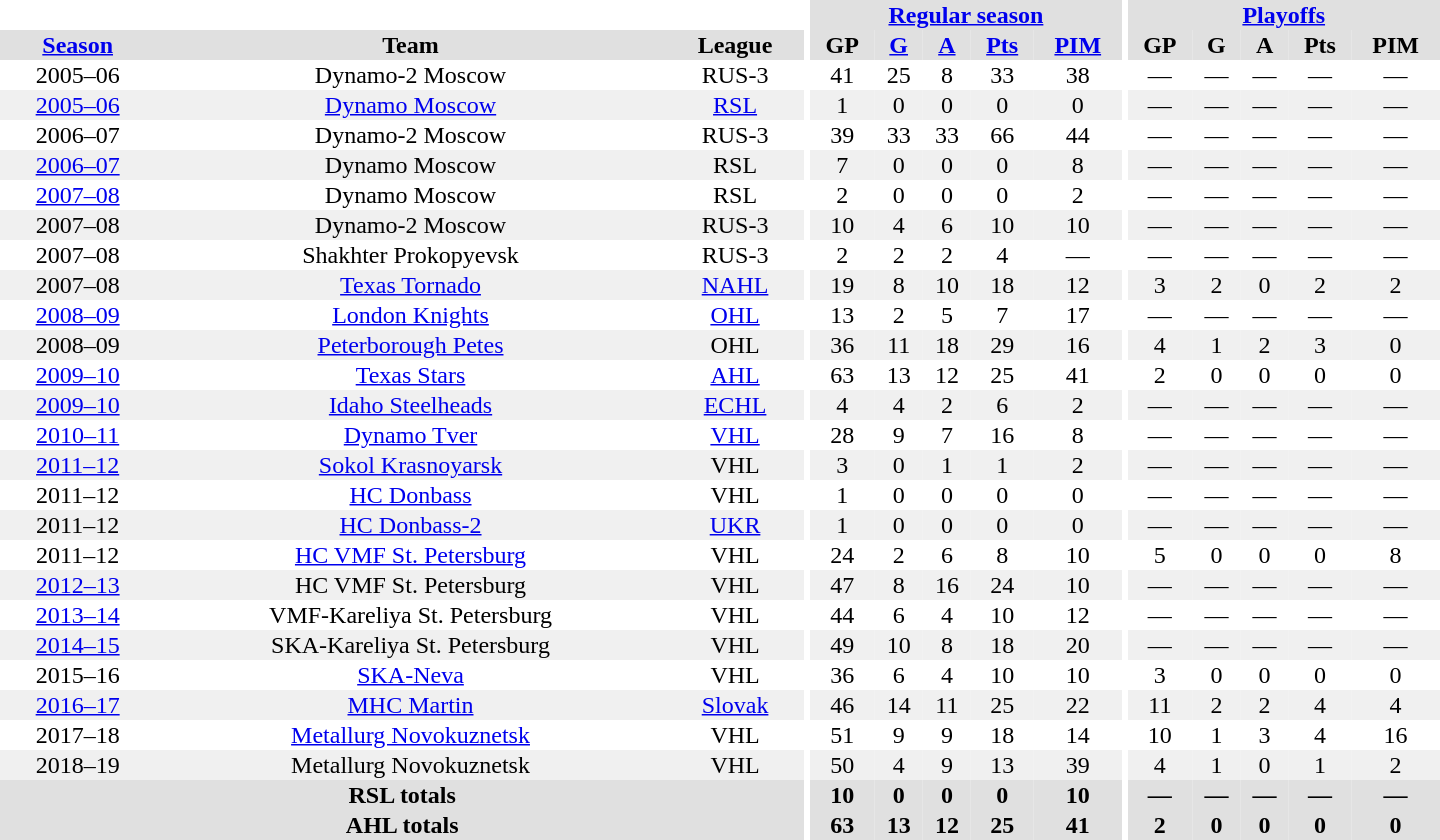<table border="0" cellpadding="1" cellspacing="0" style="text-align:center; width:60em">
<tr bgcolor="#e0e0e0">
<th colspan="3" bgcolor="#ffffff"></th>
<th rowspan="99" bgcolor="#ffffff"></th>
<th colspan="5"><a href='#'>Regular season</a></th>
<th rowspan="99" bgcolor="#ffffff"></th>
<th colspan="5"><a href='#'>Playoffs</a></th>
</tr>
<tr bgcolor="#e0e0e0">
<th><a href='#'>Season</a></th>
<th>Team</th>
<th>League</th>
<th>GP</th>
<th><a href='#'>G</a></th>
<th><a href='#'>A</a></th>
<th><a href='#'>Pts</a></th>
<th><a href='#'>PIM</a></th>
<th>GP</th>
<th>G</th>
<th>A</th>
<th>Pts</th>
<th>PIM</th>
</tr>
<tr ALIGN="center">
<td>2005–06</td>
<td>Dynamo-2 Moscow</td>
<td>RUS-3</td>
<td>41</td>
<td>25</td>
<td>8</td>
<td>33</td>
<td>38</td>
<td>—</td>
<td>—</td>
<td>—</td>
<td>—</td>
<td>—</td>
</tr>
<tr ALIGN="center" bgcolor="#f0f0f0">
<td><a href='#'>2005–06</a></td>
<td><a href='#'>Dynamo Moscow</a></td>
<td><a href='#'>RSL</a></td>
<td>1</td>
<td>0</td>
<td>0</td>
<td>0</td>
<td>0</td>
<td>—</td>
<td>—</td>
<td>—</td>
<td>—</td>
<td>—</td>
</tr>
<tr ALIGN="center">
<td>2006–07</td>
<td>Dynamo-2 Moscow</td>
<td>RUS-3</td>
<td>39</td>
<td>33</td>
<td>33</td>
<td>66</td>
<td>44</td>
<td>—</td>
<td>—</td>
<td>—</td>
<td>—</td>
<td>—</td>
</tr>
<tr ALIGN="center" bgcolor="#f0f0f0">
<td><a href='#'>2006–07</a></td>
<td>Dynamo Moscow</td>
<td>RSL</td>
<td>7</td>
<td>0</td>
<td>0</td>
<td>0</td>
<td>8</td>
<td>—</td>
<td>—</td>
<td>—</td>
<td>—</td>
<td>—</td>
</tr>
<tr ALIGN="center">
<td><a href='#'>2007–08</a></td>
<td>Dynamo Moscow</td>
<td>RSL</td>
<td>2</td>
<td>0</td>
<td>0</td>
<td>0</td>
<td>2</td>
<td>—</td>
<td>—</td>
<td>—</td>
<td>—</td>
<td>—</td>
</tr>
<tr ALIGN="center" bgcolor="#f0f0f0">
<td>2007–08</td>
<td>Dynamo-2 Moscow</td>
<td>RUS-3</td>
<td>10</td>
<td>4</td>
<td>6</td>
<td>10</td>
<td>10</td>
<td>—</td>
<td>—</td>
<td>—</td>
<td>—</td>
<td>—</td>
</tr>
<tr ALIGN="center">
<td>2007–08</td>
<td>Shakhter Prokopyevsk</td>
<td>RUS-3</td>
<td>2</td>
<td>2</td>
<td>2</td>
<td>4</td>
<td>—</td>
<td>—</td>
<td>—</td>
<td>—</td>
<td>—</td>
<td>—</td>
</tr>
<tr ALIGN="center" bgcolor="#f0f0f0">
<td>2007–08</td>
<td><a href='#'>Texas Tornado</a></td>
<td><a href='#'>NAHL</a></td>
<td>19</td>
<td>8</td>
<td>10</td>
<td>18</td>
<td>12</td>
<td>3</td>
<td>2</td>
<td>0</td>
<td>2</td>
<td>2</td>
</tr>
<tr ALIGN="center">
<td><a href='#'>2008–09</a></td>
<td><a href='#'>London Knights</a></td>
<td><a href='#'>OHL</a></td>
<td>13</td>
<td>2</td>
<td>5</td>
<td>7</td>
<td>17</td>
<td>—</td>
<td>—</td>
<td>—</td>
<td>—</td>
<td>—</td>
</tr>
<tr ALIGN="center" bgcolor="#f0f0f0">
<td>2008–09</td>
<td><a href='#'>Peterborough Petes</a></td>
<td>OHL</td>
<td>36</td>
<td>11</td>
<td>18</td>
<td>29</td>
<td>16</td>
<td>4</td>
<td>1</td>
<td>2</td>
<td>3</td>
<td>0</td>
</tr>
<tr ALIGN="center">
<td><a href='#'>2009–10</a></td>
<td><a href='#'>Texas Stars</a></td>
<td><a href='#'>AHL</a></td>
<td>63</td>
<td>13</td>
<td>12</td>
<td>25</td>
<td>41</td>
<td>2</td>
<td>0</td>
<td>0</td>
<td>0</td>
<td>0</td>
</tr>
<tr ALIGN="center" bgcolor="#f0f0f0">
<td><a href='#'>2009–10</a></td>
<td><a href='#'>Idaho Steelheads</a></td>
<td><a href='#'>ECHL</a></td>
<td>4</td>
<td>4</td>
<td>2</td>
<td>6</td>
<td>2</td>
<td>—</td>
<td>—</td>
<td>—</td>
<td>—</td>
<td>—</td>
</tr>
<tr ALIGN="center">
<td><a href='#'>2010–11</a></td>
<td><a href='#'>Dynamo Tver</a></td>
<td><a href='#'>VHL</a></td>
<td>28</td>
<td>9</td>
<td>7</td>
<td>16</td>
<td>8</td>
<td>—</td>
<td>—</td>
<td>—</td>
<td>—</td>
<td>—</td>
</tr>
<tr ALIGN="center" bgcolor="#f0f0f0">
<td><a href='#'>2011–12</a></td>
<td><a href='#'>Sokol Krasnoyarsk</a></td>
<td>VHL</td>
<td>3</td>
<td>0</td>
<td>1</td>
<td>1</td>
<td>2</td>
<td>—</td>
<td>—</td>
<td>—</td>
<td>—</td>
<td>—</td>
</tr>
<tr ALIGN="center">
<td>2011–12</td>
<td><a href='#'>HC Donbass</a></td>
<td>VHL</td>
<td>1</td>
<td>0</td>
<td>0</td>
<td>0</td>
<td>0</td>
<td>—</td>
<td>—</td>
<td>—</td>
<td>—</td>
<td>—</td>
</tr>
<tr ALIGN="center" bgcolor="#f0f0f0">
<td>2011–12</td>
<td><a href='#'>HC Donbass-2</a></td>
<td><a href='#'>UKR</a></td>
<td>1</td>
<td>0</td>
<td>0</td>
<td>0</td>
<td>0</td>
<td>—</td>
<td>—</td>
<td>—</td>
<td>—</td>
<td>—</td>
</tr>
<tr ALIGN="center">
<td>2011–12</td>
<td><a href='#'>HC VMF St. Petersburg</a></td>
<td>VHL</td>
<td>24</td>
<td>2</td>
<td>6</td>
<td>8</td>
<td>10</td>
<td>5</td>
<td>0</td>
<td>0</td>
<td>0</td>
<td>8</td>
</tr>
<tr ALIGN="center" bgcolor="#f0f0f0">
<td><a href='#'>2012–13</a></td>
<td>HC VMF St. Petersburg</td>
<td>VHL</td>
<td>47</td>
<td>8</td>
<td>16</td>
<td>24</td>
<td>10</td>
<td>—</td>
<td>—</td>
<td>—</td>
<td>—</td>
<td>—</td>
</tr>
<tr ALIGN="center">
<td><a href='#'>2013–14</a></td>
<td>VMF-Kareliya St. Petersburg</td>
<td>VHL</td>
<td>44</td>
<td>6</td>
<td>4</td>
<td>10</td>
<td>12</td>
<td>—</td>
<td>—</td>
<td>—</td>
<td>—</td>
<td>—</td>
</tr>
<tr ALIGN="center" bgcolor="#f0f0f0">
<td><a href='#'>2014–15</a></td>
<td>SKA-Kareliya St. Petersburg</td>
<td>VHL</td>
<td>49</td>
<td>10</td>
<td>8</td>
<td>18</td>
<td>20</td>
<td>—</td>
<td>—</td>
<td>—</td>
<td>—</td>
<td>—</td>
</tr>
<tr ALIGN="center">
<td>2015–16</td>
<td><a href='#'>SKA-Neva</a></td>
<td>VHL</td>
<td>36</td>
<td>6</td>
<td>4</td>
<td>10</td>
<td>10</td>
<td>3</td>
<td>0</td>
<td>0</td>
<td>0</td>
<td>0</td>
</tr>
<tr ALIGN="center" bgcolor="#f0f0f0">
<td><a href='#'>2016–17</a></td>
<td><a href='#'>MHC Martin</a></td>
<td><a href='#'>Slovak</a></td>
<td>46</td>
<td>14</td>
<td>11</td>
<td>25</td>
<td>22</td>
<td>11</td>
<td>2</td>
<td>2</td>
<td>4</td>
<td>4</td>
</tr>
<tr ALIGN="center">
<td>2017–18</td>
<td><a href='#'>Metallurg Novokuznetsk</a></td>
<td>VHL</td>
<td>51</td>
<td>9</td>
<td>9</td>
<td>18</td>
<td>14</td>
<td>10</td>
<td>1</td>
<td>3</td>
<td>4</td>
<td>16</td>
</tr>
<tr ALIGN="center" bgcolor="#f0f0f0">
<td>2018–19</td>
<td>Metallurg Novokuznetsk</td>
<td>VHL</td>
<td>50</td>
<td>4</td>
<td>9</td>
<td>13</td>
<td>39</td>
<td>4</td>
<td>1</td>
<td>0</td>
<td>1</td>
<td>2</td>
</tr>
<tr bgcolor="#e0e0e0">
<th colspan="3">RSL totals</th>
<th>10</th>
<th>0</th>
<th>0</th>
<th>0</th>
<th>10</th>
<th>—</th>
<th>—</th>
<th>—</th>
<th>—</th>
<th>—</th>
</tr>
<tr bgcolor="#e0e0e0">
<th colspan="3">AHL totals</th>
<th>63</th>
<th>13</th>
<th>12</th>
<th>25</th>
<th>41</th>
<th>2</th>
<th>0</th>
<th>0</th>
<th>0</th>
<th>0</th>
</tr>
</table>
